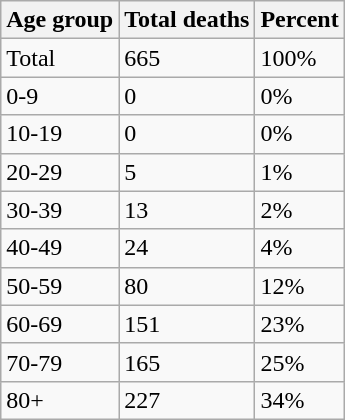<table class="wikitable" style="display: inline-table;">
<tr>
<th>Age group</th>
<th>Total deaths</th>
<th>Percent</th>
</tr>
<tr>
<td>Total</td>
<td>665</td>
<td>100%</td>
</tr>
<tr>
<td>0-9</td>
<td>0</td>
<td>0%</td>
</tr>
<tr>
<td>10-19</td>
<td>0</td>
<td>0%</td>
</tr>
<tr>
<td>20-29</td>
<td>5</td>
<td>1%</td>
</tr>
<tr>
<td>30-39</td>
<td>13</td>
<td>2%</td>
</tr>
<tr>
<td>40-49</td>
<td>24</td>
<td>4%</td>
</tr>
<tr>
<td>50-59</td>
<td>80</td>
<td>12%</td>
</tr>
<tr>
<td>60-69</td>
<td>151</td>
<td>23%</td>
</tr>
<tr>
<td>70-79</td>
<td>165</td>
<td>25%</td>
</tr>
<tr>
<td>80+</td>
<td>227</td>
<td>34%</td>
</tr>
</table>
